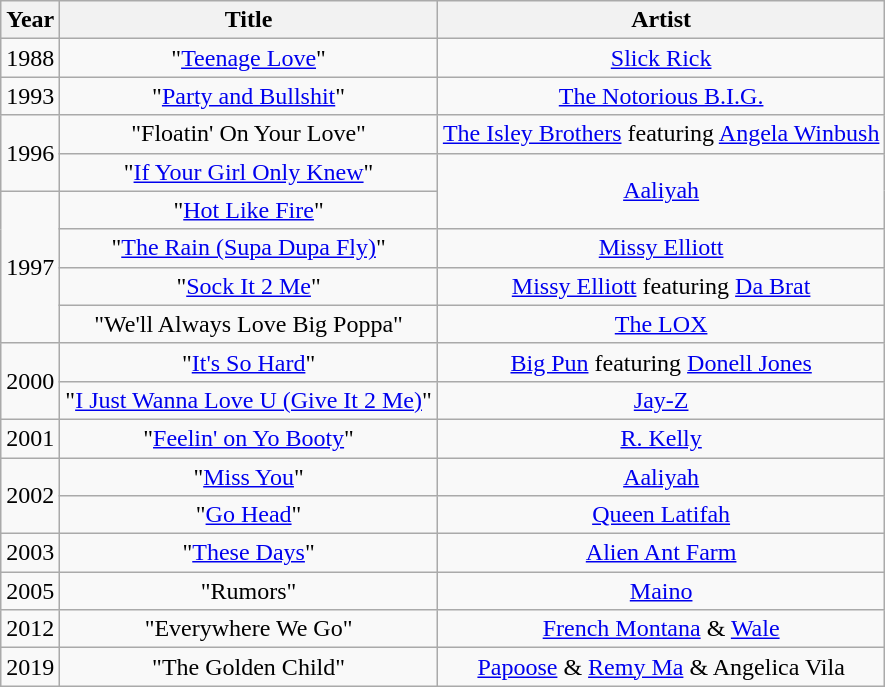<table class="wikitable plainrowheaders sortable" style="text-align:center;">
<tr>
<th>Year</th>
<th>Title</th>
<th>Artist</th>
</tr>
<tr>
<td>1988</td>
<td>"<a href='#'>Teenage Love</a>"</td>
<td><a href='#'>Slick Rick</a></td>
</tr>
<tr>
<td>1993</td>
<td>"<a href='#'>Party and Bullshit</a>"</td>
<td><a href='#'>The Notorious B.I.G.</a></td>
</tr>
<tr>
<td rowspan="2">1996</td>
<td>"Floatin' On Your Love"</td>
<td><a href='#'>The Isley Brothers</a> featuring <a href='#'>Angela Winbush</a></td>
</tr>
<tr>
<td>"<a href='#'>If Your Girl Only Knew</a>"</td>
<td rowspan="2"><a href='#'>Aaliyah</a></td>
</tr>
<tr>
<td rowspan="4">1997</td>
<td>"<a href='#'>Hot Like Fire</a>"</td>
</tr>
<tr>
<td>"<a href='#'>The Rain (Supa Dupa Fly)</a>"</td>
<td><a href='#'>Missy Elliott</a></td>
</tr>
<tr>
<td>"<a href='#'>Sock It 2 Me</a>"</td>
<td><a href='#'>Missy Elliott</a> featuring <a href='#'>Da Brat</a></td>
</tr>
<tr>
<td>"We'll Always Love Big Poppa"</td>
<td><a href='#'>The LOX</a></td>
</tr>
<tr>
<td rowspan="2">2000</td>
<td>"<a href='#'>It's So Hard</a>"</td>
<td><a href='#'>Big Pun</a> featuring <a href='#'>Donell Jones</a></td>
</tr>
<tr>
<td>"<a href='#'>I Just Wanna Love U (Give It 2 Me)</a>"</td>
<td><a href='#'>Jay-Z</a></td>
</tr>
<tr>
<td>2001</td>
<td>"<a href='#'>Feelin' on Yo Booty</a>"</td>
<td><a href='#'>R. Kelly</a></td>
</tr>
<tr>
<td rowspan="2">2002</td>
<td>"<a href='#'>Miss You</a>"</td>
<td><a href='#'>Aaliyah</a></td>
</tr>
<tr>
<td>"<a href='#'>Go Head</a>"</td>
<td><a href='#'>Queen Latifah</a></td>
</tr>
<tr>
<td>2003</td>
<td>"<a href='#'>These Days</a>"</td>
<td><a href='#'>Alien Ant Farm</a></td>
</tr>
<tr>
<td>2005</td>
<td>"Rumors"</td>
<td><a href='#'>Maino</a></td>
</tr>
<tr>
<td>2012</td>
<td>"Everywhere We Go"</td>
<td><a href='#'>French Montana</a> & <a href='#'>Wale</a></td>
</tr>
<tr>
<td>2019</td>
<td>"The Golden Child"</td>
<td><a href='#'>Papoose</a> & <a href='#'>Remy Ma</a> & Angelica Vila</td>
</tr>
</table>
